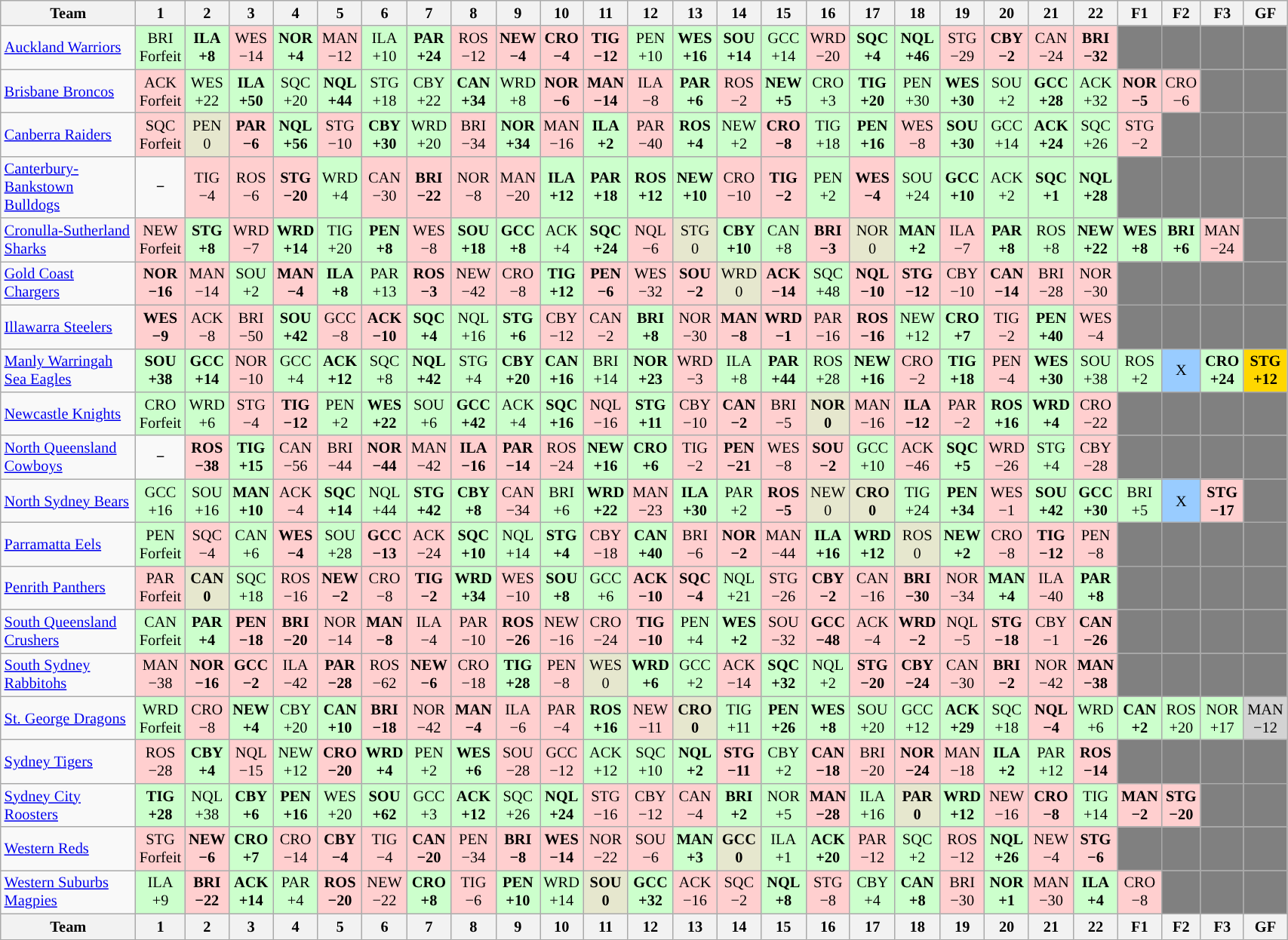<table class="wikitable sortable" style="font-size:85%; text-align:center; width:90%">
<tr valign="top">
<th valign="middle">Team</th>
<th>1</th>
<th>2</th>
<th>3</th>
<th>4</th>
<th>5</th>
<th>6</th>
<th>7</th>
<th>8</th>
<th>9</th>
<th>10</th>
<th>11</th>
<th>12</th>
<th>13</th>
<th>14</th>
<th>15</th>
<th>16</th>
<th>17</th>
<th>18</th>
<th>19</th>
<th>20</th>
<th>21</th>
<th>22</th>
<th>F1</th>
<th>F2</th>
<th>F3</th>
<th>GF</th>
</tr>
<tr>
<td align="left"><a href='#'>Auckland Warriors</a></td>
<td style="background:#cfc;">BRI<br>Forfeit</td>
<td style="background:#cfc;"><strong>ILA<br>+8</strong></td>
<td style="background:#FFCFCF;">WES<br>−14</td>
<td style="background:#cfc;"><strong>NOR<br>+4</strong></td>
<td style="background:#FFCFCF;">MAN<br>−12</td>
<td style="background:#cfc;">ILA<br>+10</td>
<td style="background:#cfc;"><strong>PAR<br>+24</strong></td>
<td style="background:#FFCFCF;">ROS<br>−12</td>
<td style="background:#FFCFCF;"><strong>NEW<br>−4</strong></td>
<td style="background:#FFCFCF;"><strong>CRO<br>−4</strong></td>
<td style="background:#FFCFCF;"><strong>TIG<br>−12</strong></td>
<td style="background:#cfc;">PEN<br>+10</td>
<td style="background:#cfc;"><strong>WES<br>+16</strong></td>
<td style="background:#cfc;"><strong>SOU<br>+14</strong></td>
<td style="background:#cfc;">GCC<br>+14</td>
<td style="background:#FFCFCF;">WRD<br>−20</td>
<td style="background:#cfc;"><strong>SQC<br>+4</strong></td>
<td style="background:#cfc;"><strong>NQL<br>+46</strong></td>
<td style="background:#FFCFCF;">STG<br>−29</td>
<td style="background:#FFCFCF;"><strong>CBY<br>−2</strong></td>
<td style="background:#FFCFCF;">CAN<br>−24</td>
<td style="background:#FFCFCF;"><strong>BRI<br>−32</strong></td>
<td style="background:#808080;"></td>
<td style="background:#808080;"></td>
<td style="background:#808080;"></td>
<td style="background:#808080;"></td>
</tr>
<tr>
<td align="left"><a href='#'>Brisbane Broncos</a></td>
<td style="background:#FFCFCF;">ACK<br>Forfeit</td>
<td style="background:#cfc;">WES<br>+22</td>
<td style="background:#cfc;"><strong>ILA<br>+50</strong></td>
<td style="background:#cfc;">SQC<br>+20</td>
<td style="background:#cfc;"><strong>NQL<br>+44</strong></td>
<td style="background:#cfc;">STG<br>+18</td>
<td style="background:#cfc;">CBY<br>+22</td>
<td style="background:#cfc;"><strong>CAN<br>+34</strong></td>
<td style="background:#cfc;">WRD<br>+8</td>
<td style="background:#FFCFCF;"><strong>NOR<br>−6</strong></td>
<td style="background:#FFCFCF;"><strong>MAN<br>−14</strong></td>
<td style="background:#FFCFCF;">ILA<br>−8</td>
<td style="background:#cfc;"><strong>PAR<br>+6</strong></td>
<td style="background:#FFCFCF;">ROS<br>−2</td>
<td style="background:#cfc;"><strong>NEW<br>+5</strong></td>
<td style="background:#cfc;">CRO<br>+3</td>
<td style="background:#cfc;"><strong>TIG<br>+20</strong></td>
<td style="background:#cfc;">PEN<br>+30</td>
<td style="background:#cfc;"><strong>WES<br>+30</strong></td>
<td style="background:#cfc;">SOU<br>+2</td>
<td style="background:#cfc;"><strong>GCC<br>+28</strong></td>
<td style="background:#cfc;">ACK<br>+32</td>
<td style="background:#FFCFCF;"><strong>NOR<br>−5</strong></td>
<td style="background:#FFCFCF;">CRO<br>−6</td>
<td style="background:#808080;"></td>
<td style="background:#808080;"></td>
</tr>
<tr>
<td align="left"><a href='#'>Canberra Raiders</a></td>
<td style="background:#FFCFCF;">SQC<br>Forfeit</td>
<td style="background:#E6E7CE">PEN<br>0</td>
<td style="background:#FFCFCF;"><strong>PAR<br>−6</strong></td>
<td style="background:#cfc;"><strong>NQL<br>+56</strong></td>
<td style="background:#FFCFCF;">STG<br>−10</td>
<td style="background:#cfc;"><strong>CBY<br>+30</strong></td>
<td style="background:#cfc;">WRD<br>+20</td>
<td style="background:#FFCFCF;">BRI<br>−34</td>
<td style="background:#cfc;"><strong>NOR<br>+34</strong></td>
<td style="background:#FFCFCF;">MAN<br>−16</td>
<td style="background:#cfc;"><strong>ILA<br>+2</strong></td>
<td style="background:#FFCFCF;">PAR<br>−40</td>
<td style="background:#cfc;"><strong>ROS<br>+4</strong></td>
<td style="background:#cfc;">NEW<br>+2</td>
<td style="background:#FFCFCF;"><strong>CRO<br>−8</strong></td>
<td style="background:#cfc;">TIG<br>+18</td>
<td style="background:#cfc;"><strong>PEN<br>+16</strong></td>
<td style="background:#FFCFCF;">WES<br>−8</td>
<td style="background:#cfc;"><strong>SOU<br>+30</strong></td>
<td style="background:#cfc;">GCC<br>+14</td>
<td style="background:#cfc;"><strong>ACK<br>+24</strong></td>
<td style="background:#cfc;">SQC<br>+26</td>
<td style="background:#FFCFCF;">STG<br>−2</td>
<td style="background:#808080;"></td>
<td style="background:#808080;"></td>
<td style="background:#808080;"></td>
</tr>
<tr>
<td align="left"><a href='#'>Canterbury-Bankstown Bulldogs</a></td>
<td style="background:"><strong>−</strong></td>
<td style="background:#FFCFCF;">TIG<br>−4</td>
<td style="background:#FFCFCF;">ROS<br>−6</td>
<td style="background:#FFCFCF;"><strong>STG<br>−20</strong></td>
<td style="background:#cfc;">WRD<br>+4</td>
<td style="background:#FFCFCF;">CAN<br>−30</td>
<td style="background:#FFCFCF;"><strong>BRI<br>−22</strong></td>
<td style="background:#FFCFCF;">NOR<br>−8</td>
<td style="background:#FFCFCF;">MAN<br>−20</td>
<td style="background:#cfc;"><strong>ILA<br>+12</strong></td>
<td style="background:#cfc;"><strong>PAR<br>+18</strong></td>
<td style="background:#cfc;"><strong>ROS<br>+12</strong></td>
<td style="background:#cfc;"><strong>NEW<br>+10</strong></td>
<td style="background:#FFCFCF;">CRO<br>−10</td>
<td style="background:#FFCFCF;"><strong>TIG<br>−2</strong></td>
<td style="background:#cfc;">PEN<br>+2</td>
<td style="background:#FFCFCF;"><strong>WES<br>−4</strong></td>
<td style="background:#cfc;">SOU<br>+24</td>
<td style="background:#cfc;"><strong>GCC<br>+10</strong></td>
<td style="background:#cfc;">ACK<br>+2</td>
<td style="background:#cfc;"><strong>SQC<br>+1</strong></td>
<td style="background:#cfc;"><strong>NQL<br>+28</strong></td>
<td style="background:#808080;"></td>
<td style="background:#808080;"></td>
<td style="background:#808080;"></td>
<td style="background:#808080;"></td>
</tr>
<tr>
<td align="left"><a href='#'>Cronulla-Sutherland Sharks</a></td>
<td style="background:#FFCFCF;">NEW<br>Forfeit</td>
<td style="background:#cfc;"><strong>STG<br>+8</strong></td>
<td style="background:#FFCFCF;">WRD<br>−7</td>
<td style="background:#cfc;"><strong>WRD<br>+14</strong></td>
<td style="background:#cfc;">TIG<br>+20</td>
<td style="background:#cfc;"><strong>PEN<br>+8</strong></td>
<td style="background:#FFCFCF;">WES<br>−8</td>
<td style="background:#cfc;"><strong>SOU<br>+18</strong></td>
<td style="background:#cfc;"><strong>GCC<br>+8</strong></td>
<td style="background:#cfc;">ACK<br>+4</td>
<td style="background:#cfc;"><strong>SQC<br>+24</strong></td>
<td style="background:#FFCFCF;">NQL<br>−6</td>
<td style="background:#E6E7CE">STG<br>0</td>
<td style="background:#cfc;"><strong>CBY<br>+10</strong></td>
<td style="background:#cfc;">CAN<br>+8</td>
<td style="background:#FFCFCF;"><strong>BRI<br>−3</strong></td>
<td style="background:#E6E7CE">NOR<br>0</td>
<td style="background:#cfc;"><strong>MAN<br>+2</strong></td>
<td style="background:#FFCFCF;">ILA<br>−7</td>
<td style="background:#cfc;"><strong>PAR<br>+8</strong></td>
<td style="background:#cfc;">ROS<br>+8</td>
<td style="background:#cfc;"><strong>NEW<br>+22</strong></td>
<td style="background:#cfc;"><strong>WES<br>+8</strong></td>
<td style="background:#cfc;"><strong>BRI<br>+6</strong></td>
<td style="background:#FFCFCF;">MAN<br>−24</td>
<td style="background:#808080;"></td>
</tr>
<tr>
<td align="left"><a href='#'>Gold Coast Chargers</a></td>
<td style="background:#FFCFCF;"><strong>NOR<br>−16</strong></td>
<td style="background:#FFCFCF;">MAN<br>−14</td>
<td style="background:#cfc;">SOU<br>+2</td>
<td style="background:#FFCFCF;"><strong>MAN<br>−4</strong></td>
<td style="background:#cfc;"><strong>ILA<br>+8</strong></td>
<td style="background:#cfc;">PAR<br>+13</td>
<td style="background:#FFCFCF;"><strong>ROS<br>−3</strong></td>
<td style="background:#FFCFCF;">NEW<br>−42</td>
<td style="background:#FFCFCF;">CRO<br>−8</td>
<td style="background:#cfc;"><strong>TIG<br>+12</strong></td>
<td style="background:#FFCFCF;"><strong>PEN<br>−6</strong></td>
<td style="background:#FFCFCF;">WES<br>−32</td>
<td style="background:#FFCFCF;"><strong>SOU<br>−2</strong></td>
<td style="background:#E6E7CE">WRD<br>0</td>
<td style="background:#FFCFCF;"><strong>ACK<br>−14</strong></td>
<td style="background:#cfc;">SQC<br>+48</td>
<td style="background:#FFCFCF;"><strong>NQL<br>−10</strong></td>
<td style="background:#FFCFCF;"><strong>STG<br>−12</strong></td>
<td style="background:#FFCFCF;">CBY<br>−10</td>
<td style="background:#FFCFCF;"><strong>CAN<br>−14</strong></td>
<td style="background:#FFCFCF;">BRI<br>−28</td>
<td style="background:#FFCFCF;">NOR<br>−30</td>
<td style="background:#808080;"></td>
<td style="background:#808080;"></td>
<td style="background:#808080;"></td>
<td style="background:#808080;"></td>
</tr>
<tr>
<td align="left"><a href='#'>Illawarra Steelers</a></td>
<td style="background:#FFCFCF;"><strong>WES<br>−9</strong></td>
<td style="background:#FFCFCF;">ACK<br>−8</td>
<td style="background:#FFCFCF;">BRI<br>−50</td>
<td style="background:#cfc;"><strong>SOU<br>+42</strong></td>
<td style="background:#FFCFCF;">GCC<br>−8</td>
<td style="background:#FFCFCF;"><strong>ACK<br>−10</strong></td>
<td style="background:#cfc;"><strong>SQC<br>+4</strong></td>
<td style="background:#cfc;">NQL<br>+16</td>
<td style="background:#cfc;"><strong>STG<br>+6</strong></td>
<td style="background:#FFCFCF;">CBY<br>−12</td>
<td style="background:#FFCFCF;">CAN<br>−2</td>
<td style="background:#cfc;"><strong>BRI<br>+8</strong></td>
<td style="background:#FFCFCF;">NOR<br>−30</td>
<td style="background:#FFCFCF;"><strong>MAN<br>−8</strong></td>
<td style="background:#FFCFCF;"><strong>WRD<br>−1</strong></td>
<td style="background:#FFCFCF;">PAR<br>−16</td>
<td style="background:#FFCFCF;"><strong>ROS<br>−16</strong></td>
<td style="background:#cfc;">NEW<br>+12</td>
<td style="background:#cfc;"><strong>CRO<br>+7</strong></td>
<td style="background:#FFCFCF;">TIG<br>−2</td>
<td style="background:#cfc;"><strong>PEN<br>+40</strong></td>
<td style="background:#FFCFCF;">WES<br>−4</td>
<td style="background:#808080;"></td>
<td style="background:#808080;"></td>
<td style="background:#808080;"></td>
<td style="background:#808080;"></td>
</tr>
<tr>
<td align="left"><a href='#'>Manly Warringah Sea Eagles</a></td>
<td style="background:#cfc;"><strong>SOU<br>+38</strong></td>
<td style="background:#cfc;"><strong>GCC<br>+14</strong></td>
<td style="background:#FFCFCF;">NOR<br>−10</td>
<td style="background:#cfc;">GCC<br>+4</td>
<td style="background:#cfc;"><strong>ACK<br>+12</strong></td>
<td style="background:#cfc;">SQC<br>+8</td>
<td style="background:#cfc;"><strong>NQL<br>+42</strong></td>
<td style="background:#cfc;">STG<br>+4</td>
<td style="background:#cfc;"><strong>CBY<br>+20</strong></td>
<td style="background:#cfc;"><strong>CAN<br>+16</strong></td>
<td style="background:#cfc;">BRI<br>+14</td>
<td style="background:#cfc;"><strong>NOR<br>+23</strong></td>
<td style="background:#FFCFCF;">WRD<br>−3</td>
<td style="background:#cfc;">ILA<br>+8</td>
<td style="background:#cfc;"><strong>PAR<br>+44</strong></td>
<td style="background:#cfc;">ROS<br>+28</td>
<td style="background:#cfc;"><strong>NEW<br>+16</strong></td>
<td style="background:#FFCFCF;">CRO<br>−2</td>
<td style="background:#cfc;"><strong>TIG<br>+18</strong></td>
<td style="background:#FFCFCF;">PEN<br>−4</td>
<td style="background:#cfc;"><strong>WES<br>+30</strong></td>
<td style="background:#cfc;">SOU<br>+38</td>
<td style="background:#cfc;">ROS<br>+2</td>
<td style="background:#99ccff;">X</td>
<td style="background:#cfc;"><strong>CRO<br>+24</strong></td>
<td style="background:#FFD700;"><strong>STG<br>+12</strong></td>
</tr>
<tr>
<td align="left"><a href='#'>Newcastle Knights</a></td>
<td style="background:#cfc;">CRO<br>Forfeit</td>
<td style="background:#cfc;">WRD<br>+6</td>
<td style="background:#FFCFCF;">STG<br>−4</td>
<td style="background:#FFCFCF;"><strong>TIG<br>−12</strong></td>
<td style="background:#cfc;">PEN<br>+2</td>
<td style="background:#cfc;"><strong>WES<br>+22</strong></td>
<td style="background:#cfc;">SOU<br>+6</td>
<td style="background:#cfc;"><strong>GCC<br>+42</strong></td>
<td style="background:#cfc;">ACK<br>+4</td>
<td style="background:#cfc;"><strong>SQC<br>+16</strong></td>
<td style="background:#FFCFCF;">NQL<br>−16</td>
<td style="background:#cfc;"><strong>STG<br>+11</strong></td>
<td style="background:#FFCFCF;">CBY<br>−10</td>
<td style="background:#FFCFCF;"><strong>CAN<br>−2</strong></td>
<td style="background:#FFCFCF;">BRI<br>−5</td>
<td style="background:#E6E7CE"><strong>NOR<br>0</strong></td>
<td style="background:#FFCFCF;">MAN<br>−16</td>
<td style="background:#FFCFCF;"><strong>ILA<br>−12</strong></td>
<td style="background:#FFCFCF;">PAR<br>−2</td>
<td style="background:#cfc;"><strong>ROS<br>+16</strong></td>
<td style="background:#cfc;"><strong>WRD<br>+4</strong></td>
<td style="background:#FFCFCF;">CRO<br>−22</td>
<td style="background:#808080;"></td>
<td style="background:#808080;"></td>
<td style="background:#808080;"></td>
<td style="background:#808080;"></td>
</tr>
<tr>
<td align="left"><a href='#'>North Queensland Cowboys</a></td>
<td style="background:"><strong>−</strong></td>
<td style="background:#FFCFCF;"><strong>ROS<br>−38</strong></td>
<td style="background:#cfc;"><strong>TIG<br>+15</strong></td>
<td style="background:#FFCFCF;">CAN<br>−56</td>
<td style="background:#FFCFCF;">BRI<br>−44</td>
<td style="background:#FFCFCF;"><strong>NOR<br>−44</strong></td>
<td style="background:#FFCFCF;">MAN<br>−42</td>
<td style="background:#FFCFCF;"><strong>ILA<br>−16</strong></td>
<td style="background:#FFCFCF;"><strong>PAR<br>−14</strong></td>
<td style="background:#FFCFCF;">ROS<br>−24</td>
<td style="background:#cfc;"><strong>NEW<br>+16</strong></td>
<td style="background:#cfc;"><strong>CRO<br>+6</strong></td>
<td style="background:#FFCFCF;">TIG<br>−2</td>
<td style="background:#FFCFCF;"><strong>PEN<br>−21</strong></td>
<td style="background:#FFCFCF;">WES<br>−8</td>
<td style="background:#FFCFCF;"><strong>SOU<br>−2</strong></td>
<td style="background:#cfc;">GCC<br>+10</td>
<td style="background:#FFCFCF;">ACK<br>−46</td>
<td style="background:#cfc;"><strong>SQC<br>+5</strong></td>
<td style="background:#FFCFCF;">WRD<br>−26</td>
<td style="background:#cfc;">STG<br>+4</td>
<td style="background:#FFCFCF;">CBY<br>−28</td>
<td style="background:#808080;"></td>
<td style="background:#808080;"></td>
<td style="background:#808080;"></td>
<td style="background:#808080;"></td>
</tr>
<tr>
<td align="left"><a href='#'>North Sydney Bears</a></td>
<td style="background:#cfc;">GCC<br>+16</td>
<td style="background:#cfc;">SOU<br>+16</td>
<td style="background:#cfc;"><strong>MAN<br>+10</strong></td>
<td style="background:#FFCFCF;">ACK<br>−4</td>
<td style="background:#cfc;"><strong>SQC<br>+14</strong></td>
<td style="background:#cfc;">NQL<br>+44</td>
<td style="background:#cfc;"><strong>STG<br>+42</strong></td>
<td style="background:#cfc;"><strong>CBY<br>+8</strong></td>
<td style="background:#FFCFCF;">CAN<br>−34</td>
<td style="background:#cfc;">BRI<br>+6</td>
<td style="background:#cfc;"><strong>WRD<br>+22</strong></td>
<td style="background:#FFCFCF;">MAN<br>−23</td>
<td style="background:#cfc;"><strong>ILA<br>+30</strong></td>
<td style="background:#cfc;">PAR<br>+2</td>
<td style="background:#FFCFCF;"><strong>ROS<br>−5</strong></td>
<td style="background:#E6E7CE">NEW<br>0</td>
<td style="background:#E6E7CE"><strong>CRO<br>0</strong></td>
<td style="background:#cfc;">TIG<br>+24</td>
<td style="background:#cfc;"><strong>PEN<br>+34</strong></td>
<td style="background:#FFCFCF;">WES<br>−1</td>
<td style="background:#cfc;"><strong>SOU<br>+42</strong></td>
<td style="background:#cfc;"><strong>GCC<br>+30</strong></td>
<td style="background:#cfc;">BRI<br>+5</td>
<td style="background:#99ccff;">X</td>
<td style="background:#FFCFCF;"><strong>STG<br>−17</strong></td>
<td style="background:#808080;"></td>
</tr>
<tr>
<td align="left"><a href='#'>Parramatta Eels</a></td>
<td style="background:#cfc;">PEN<br>Forfeit</td>
<td style="background:#FFCFCF;">SQC<br>−4</td>
<td style="background:#cfc;">CAN<br>+6</td>
<td style="background:#FFCFCF;"><strong>WES<br>−4</strong></td>
<td style="background:#cfc;">SOU<br>+28</td>
<td style="background:#FFCFCF;"><strong>GCC<br>−13</strong></td>
<td style="background:#FFCFCF;">ACK<br>−24</td>
<td style="background:#cfc;"><strong>SQC<br>+10</strong></td>
<td style="background:#cfc;">NQL<br>+14</td>
<td style="background:#cfc;"><strong>STG<br>+4</strong></td>
<td style="background:#FFCFCF;">CBY<br>−18</td>
<td style="background:#cfc;"><strong>CAN<br>+40</strong></td>
<td style="background:#FFCFCF;">BRI<br>−6</td>
<td style="background:#FFCFCF;"><strong>NOR<br>−2</strong></td>
<td style="background:#FFCFCF;">MAN<br>−44</td>
<td style="background:#cfc;"><strong>ILA<br>+16</strong></td>
<td style="background:#cfc;"><strong>WRD<br>+12</strong></td>
<td style="background:#E6E7CE">ROS<br>0</td>
<td style="background:#cfc;"><strong>NEW<br>+2</strong></td>
<td style="background:#FFCFCF;">CRO<br>−8</td>
<td style="background:#FFCFCF;"><strong>TIG<br>−12</strong></td>
<td style="background:#FFCFCF;">PEN<br>−8</td>
<td style="background:#808080;"></td>
<td style="background:#808080;"></td>
<td style="background:#808080;"></td>
<td style="background:#808080;"></td>
</tr>
<tr>
<td align="left"><a href='#'>Penrith Panthers</a></td>
<td style="background:#FFCFCF;">PAR<br>Forfeit</td>
<td style="background:#E6E7CE"><strong>CAN<br>0</strong></td>
<td style="background:#cfc;">SQC<br>+18</td>
<td style="background:#FFCFCF;">ROS<br>−16</td>
<td style="background:#FFCFCF;"><strong>NEW<br>−2</strong></td>
<td style="background:#FFCFCF;">CRO<br>−8</td>
<td style="background:#FFCFCF;"><strong>TIG<br>−2</strong></td>
<td style="background:#cfc;"><strong>WRD<br>+34</strong></td>
<td style="background:#FFCFCF;">WES<br>−10</td>
<td style="background:#cfc;"><strong>SOU<br>+8</strong></td>
<td style="background:#cfc;">GCC<br>+6</td>
<td style="background:#FFCFCF;"><strong>ACK<br>−10</strong></td>
<td style="background:#FFCFCF;"><strong>SQC<br>−4</strong></td>
<td style="background:#cfc;">NQL<br>+21</td>
<td style="background:#FFCFCF;">STG<br>−26</td>
<td style="background:#FFCFCF;"><strong>CBY<br>−2</strong></td>
<td style="background:#FFCFCF;">CAN<br>−16</td>
<td style="background:#FFCFCF;"><strong>BRI<br>−30</strong></td>
<td style="background:#FFCFCF;">NOR<br>−34</td>
<td style="background:#cfc;"><strong>MAN<br>+4</strong></td>
<td style="background:#FFCFCF;">ILA<br>−40</td>
<td style="background:#cfc;"><strong>PAR<br>+8</strong></td>
<td style="background:#808080;"></td>
<td style="background:#808080;"></td>
<td style="background:#808080;"></td>
<td style="background:#808080;"></td>
</tr>
<tr>
<td align="left"><a href='#'>South Queensland Crushers</a></td>
<td style="background:#cfc;">CAN<br>Forfeit</td>
<td style="background:#cfc;"><strong>PAR<br>+4</strong></td>
<td style="background:#FFCFCF;"><strong>PEN<br>−18</strong></td>
<td style="background:#FFCFCF;"><strong>BRI<br>−20</strong></td>
<td style="background:#FFCFCF;">NOR<br>−14</td>
<td style="background:#FFCFCF;"><strong>MAN<br>−8</strong></td>
<td style="background:#FFCFCF;">ILA<br>−4</td>
<td style="background:#FFCFCF;">PAR<br>−10</td>
<td style="background:#FFCFCF;"><strong>ROS<br>−26</strong></td>
<td style="background:#FFCFCF;">NEW<br>−16</td>
<td style="background:#FFCFCF;">CRO<br>−24</td>
<td style="background:#FFCFCF;"><strong>TIG<br>−10</strong></td>
<td style="background:#cfc;">PEN<br>+4</td>
<td style="background:#cfc;"><strong>WES<br>+2</strong></td>
<td style="background:#FFCFCF;">SOU<br>−32</td>
<td style="background:#FFCFCF;"><strong>GCC<br>−48</strong></td>
<td style="background:#FFCFCF;">ACK<br>−4</td>
<td style="background:#FFCFCF;"><strong>WRD<br>−2</strong></td>
<td style="background:#FFCFCF;">NQL<br>−5</td>
<td style="background:#FFCFCF;"><strong>STG<br>−18</strong></td>
<td style="background:#FFCFCF;">CBY<br>−1</td>
<td style="background:#FFCFCF;"><strong>CAN<br>−26</strong></td>
<td style="background:#808080;"></td>
<td style="background:#808080;"></td>
<td style="background:#808080;"></td>
<td style="background:#808080;"></td>
</tr>
<tr>
<td align="left"><a href='#'>South Sydney Rabbitohs</a></td>
<td style="background:#FFCFCF;">MAN<br>−38</td>
<td style="background:#FFCFCF;"><strong>NOR<br>−16</strong></td>
<td style="background:#FFCFCF;"><strong>GCC<br>−2</strong></td>
<td style="background:#FFCFCF;">ILA<br>−42</td>
<td style="background:#FFCFCF;"><strong>PAR<br>−28</strong></td>
<td style="background:#FFCFCF;">ROS<br>−62</td>
<td style="background:#FFCFCF;"><strong>NEW<br>−6</strong></td>
<td style="background:#FFCFCF;">CRO<br>−18</td>
<td style="background:#cfc;"><strong>TIG<br>+28</strong></td>
<td style="background:#FFCFCF;">PEN<br>−8</td>
<td style="background:#E6E7CE">WES<br>0</td>
<td style="background:#cfc;"><strong>WRD<br>+6</strong></td>
<td style="background:#cfc;">GCC<br>+2</td>
<td style="background:#FFCFCF;">ACK<br>−14</td>
<td style="background:#cfc;"><strong>SQC<br>+32</strong></td>
<td style="background:#cfc;">NQL<br>+2</td>
<td style="background:#FFCFCF;"><strong>STG<br>−20</strong></td>
<td style="background:#FFCFCF;"><strong>CBY<br>−24</strong></td>
<td style="background:#FFCFCF;">CAN<br>−30</td>
<td style="background:#FFCFCF;"><strong>BRI<br>−2</strong></td>
<td style="background:#FFCFCF;">NOR<br>−42</td>
<td style="background:#FFCFCF;"><strong>MAN<br>−38</strong></td>
<td style="background:#808080;"></td>
<td style="background:#808080;"></td>
<td style="background:#808080;"></td>
<td style="background:#808080;"></td>
</tr>
<tr>
<td align="left"><a href='#'>St. George Dragons</a></td>
<td style="background:#cfc;">WRD<br>Forfeit</td>
<td style="background:#FFCFCF;">CRO<br>−8</td>
<td style="background:#cfc;"><strong>NEW<br>+4</strong></td>
<td style="background:#cfc;">CBY<br>+20</td>
<td style="background:#cfc;"><strong>CAN<br>+10</strong></td>
<td style="background:#FFCFCF;"><strong>BRI<br>−18</strong></td>
<td style="background:#FFCFCF;">NOR<br>−42</td>
<td style="background:#FFCFCF;"><strong>MAN<br>−4</strong></td>
<td style="background:#FFCFCF;">ILA<br>−6</td>
<td style="background:#FFCFCF;">PAR<br>−4</td>
<td style="background:#cfc;"><strong>ROS<br>+16</strong></td>
<td style="background:#FFCFCF;">NEW<br>−11</td>
<td style="background:#E6E7CE"><strong>CRO<br>0</strong></td>
<td style="background:#cfc;">TIG<br>+11</td>
<td style="background:#cfc;"><strong>PEN<br>+26</strong></td>
<td style="background:#cfc;"><strong>WES<br>+8</strong></td>
<td style="background:#cfc;">SOU<br>+20</td>
<td style="background:#cfc;">GCC<br>+12</td>
<td style="background:#cfc;"><strong>ACK<br>+29</strong></td>
<td style="background:#cfc;">SQC<br>+18</td>
<td style="background:#FFCFCF;"><strong>NQL<br>−4</strong></td>
<td style="background:#cfc;">WRD<br>+6</td>
<td style="background:#cfc;"><strong>CAN<br>+2</strong></td>
<td style="background:#cfc;">ROS<br>+20</td>
<td style="background:#cfc;">NOR<br>+17</td>
<td style="background:#D3D3D3;">MAN<br>−12</td>
</tr>
<tr>
<td align="left"><a href='#'>Sydney Tigers</a></td>
<td style="background:#FFCFCF;">ROS<br>−28</td>
<td style="background:#cfc;"><strong>CBY<br>+4</strong></td>
<td style="background:#FFCFCF;">NQL<br>−15</td>
<td style="background:#cfc;">NEW<br>+12</td>
<td style="background:#FFCFCF;"><strong>CRO<br>−20</strong></td>
<td style="background:#cfc;"><strong>WRD<br>+4</strong></td>
<td style="background:#cfc;">PEN<br>+2</td>
<td style="background:#cfc;"><strong>WES<br>+6</strong></td>
<td style="background:#FFCFCF;">SOU<br>−28</td>
<td style="background:#FFCFCF;">GCC<br>−12</td>
<td style="background:#cfc;">ACK<br>+12</td>
<td style="background:#cfc;">SQC<br>+10</td>
<td style="background:#cfc;"><strong>NQL<br>+2</strong></td>
<td style="background:#FFCFCF;"><strong>STG<br>−11</strong></td>
<td style="background:#cfc;">CBY<br>+2</td>
<td style="background:#FFCFCF;"><strong>CAN<br>−18</strong></td>
<td style="background:#FFCFCF;">BRI<br>−20</td>
<td style="background:#FFCFCF;"><strong>NOR<br>−24</strong></td>
<td style="background:#FFCFCF;">MAN<br>−18</td>
<td style="background:#cfc;"><strong>ILA<br>+2</strong></td>
<td style="background:#cfc;">PAR<br>+12</td>
<td style="background:#FFCFCF;"><strong>ROS<br>−14</strong></td>
<td style="background:#808080;"></td>
<td style="background:#808080;"></td>
<td style="background:#808080;"></td>
<td style="background:#808080;"></td>
</tr>
<tr>
<td align="left"><a href='#'>Sydney City Roosters</a></td>
<td style="background:#cfc;"><strong>TIG<br>+28</strong></td>
<td style="background:#cfc;">NQL<br>+38</td>
<td style="background:#cfc;"><strong>CBY<br>+6</strong></td>
<td style="background:#cfc;"><strong>PEN<br>+16</strong></td>
<td style="background:#cfc;">WES<br>+20</td>
<td style="background:#cfc;"><strong>SOU<br>+62</strong></td>
<td style="background:#cfc;">GCC<br>+3</td>
<td style="background:#cfc;"><strong>ACK<br>+12</strong></td>
<td style="background:#cfc;">SQC<br>+26</td>
<td style="background:#cfc;"><strong>NQL<br>+24</strong></td>
<td style="background:#FFCFCF;">STG<br>−16</td>
<td style="background:#FFCFCF;">CBY<br>−12</td>
<td style="background:#FFCFCF;">CAN<br>−4</td>
<td style="background:#cfc;"><strong>BRI<br>+2</strong></td>
<td style="background:#cfc;">NOR<br>+5</td>
<td style="background:#FFCFCF;"><strong>MAN<br>−28</strong></td>
<td style="background:#cfc;">ILA<br>+16</td>
<td style="background:#E6E7CE"><strong>PAR<br>0</strong></td>
<td style="background:#cfc;"><strong>WRD<br>+12</strong></td>
<td style="background:#FFCFCF;">NEW<br>−16</td>
<td style="background:#FFCFCF;"><strong>CRO<br>−8</strong></td>
<td style="background:#cfc;">TIG<br>+14</td>
<td style="background:#FFCFCF;"><strong>MAN<br>−2</strong></td>
<td style="background:#FFCFCF;"><strong>STG<br>−20</strong></td>
<td style="background:#808080;"></td>
<td style="background:#808080;"></td>
</tr>
<tr>
<td align="left"><a href='#'>Western Reds</a></td>
<td style="background:#FFCFCF;">STG<br>Forfeit</td>
<td style="background:#FFCFCF;"><strong>NEW<br>−6</strong></td>
<td style="background:#cfc;"><strong>CRO<br>+7</strong></td>
<td style="background:#FFCFCF;">CRO<br>−14</td>
<td style="background:#FFCFCF;"><strong>CBY<br>−4</strong></td>
<td style="background:#FFCFCF;">TIG<br>−4</td>
<td style="background:#FFCFCF;"><strong>CAN<br>−20</strong></td>
<td style="background:#FFCFCF;">PEN<br>−34</td>
<td style="background:#FFCFCF;"><strong>BRI<br>−8</strong></td>
<td style="background:#FFCFCF;"><strong>WES<br>−14</strong></td>
<td style="background:#FFCFCF;">NOR<br>−22</td>
<td style="background:#FFCFCF;">SOU<br>−6</td>
<td style="background:#cfc;"><strong>MAN<br>+3</strong></td>
<td style="background:#E6E7CE"><strong>GCC<br>0</strong></td>
<td style="background:#cfc;">ILA<br>+1</td>
<td style="background:#cfc;"><strong>ACK<br>+20</strong></td>
<td style="background:#FFCFCF;">PAR<br>−12</td>
<td style="background:#cfc;">SQC<br>+2</td>
<td style="background:#FFCFCF;">ROS<br>−12</td>
<td style="background:#cfc;"><strong>NQL<br>+26</strong></td>
<td style="background:#FFCFCF;">NEW<br>−4</td>
<td style="background:#FFCFCF;"><strong>STG<br>−6</strong></td>
<td style="background:#808080;"></td>
<td style="background:#808080;"></td>
<td style="background:#808080;"></td>
<td style="background:#808080;"></td>
</tr>
<tr>
<td align="left"><a href='#'>Western Suburbs Magpies</a></td>
<td style="background:#cfc;">ILA<br>+9</td>
<td style="background:#FFCFCF;"><strong>BRI<br>−22</strong></td>
<td style="background:#cfc;"><strong>ACK<br>+14</strong></td>
<td style="background:#cfc;">PAR<br>+4</td>
<td style="background:#FFCFCF;"><strong>ROS<br>−20</strong></td>
<td style="background:#FFCFCF;">NEW<br>−22</td>
<td style="background:#cfc;"><strong>CRO<br>+8</strong></td>
<td style="background:#FFCFCF;">TIG<br>−6</td>
<td style="background:#cfc;"><strong>PEN<br>+10</strong></td>
<td style="background:#cfc;">WRD<br>+14</td>
<td style="background:#E6E7CE"><strong>SOU<br>0</strong></td>
<td style="background:#cfc;"><strong>GCC<br>+32</strong></td>
<td style="background:#FFCFCF;">ACK<br>−16</td>
<td style="background:#FFCFCF;">SQC<br>−2</td>
<td style="background:#cfc;"><strong>NQL<br>+8</strong></td>
<td style="background:#FFCFCF;">STG<br>−8</td>
<td style="background:#cfc;">CBY<br>+4</td>
<td style="background:#cfc;"><strong>CAN<br>+8</strong></td>
<td style="background:#FFCFCF;">BRI<br>−30</td>
<td style="background:#cfc;"><strong>NOR<br>+1</strong></td>
<td style="background:#FFCFCF;">MAN<br>−30</td>
<td style="background:#cfc;"><strong>ILA<br>+4</strong></td>
<td style="background:#FFCFCF;">CRO<br>−8</td>
<td style="background:#808080;"></td>
<td style="background:#808080;"></td>
<td style="background:#808080;"></td>
</tr>
<tr valign="top">
<th valign="middle">Team</th>
<th>1</th>
<th>2</th>
<th>3</th>
<th>4</th>
<th>5</th>
<th>6</th>
<th>7</th>
<th>8</th>
<th>9</th>
<th>10</th>
<th>11</th>
<th>12</th>
<th>13</th>
<th>14</th>
<th>15</th>
<th>16</th>
<th>17</th>
<th>18</th>
<th>19</th>
<th>20</th>
<th>21</th>
<th>22</th>
<th>F1</th>
<th>F2</th>
<th>F3</th>
<th>GF</th>
</tr>
</table>
